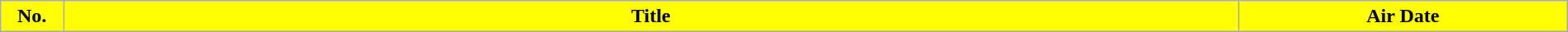<table class="wikitable plainrowheaders" style="width:100%; background:#FFFFFF;">
<tr>
<th style="background:#FFFF00; width:4%">No.</th>
<th style="background:#FFFF00">Title</th>
<th style="background:#FFFF00; width:21%">Air Date<br>











</th>
</tr>
</table>
